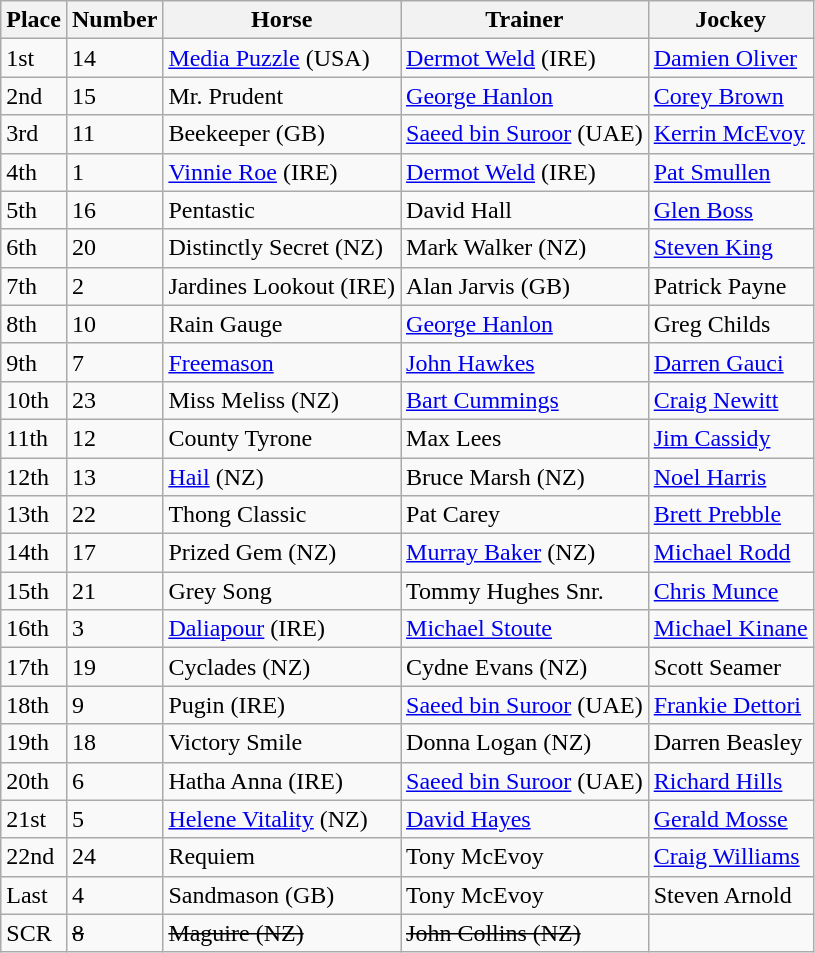<table class="wikitable sortable">
<tr>
<th>Place</th>
<th>Number</th>
<th>Horse</th>
<th>Trainer</th>
<th>Jockey</th>
</tr>
<tr>
<td>1st</td>
<td>14</td>
<td><a href='#'>Media Puzzle</a> (USA)</td>
<td><a href='#'>Dermot Weld</a> (IRE)</td>
<td><a href='#'>Damien Oliver</a></td>
</tr>
<tr>
<td>2nd</td>
<td>15</td>
<td>Mr. Prudent</td>
<td><a href='#'>George Hanlon</a></td>
<td><a href='#'>Corey Brown</a></td>
</tr>
<tr>
<td>3rd</td>
<td>11</td>
<td>Beekeeper (GB)</td>
<td><a href='#'>Saeed bin Suroor</a> (UAE)</td>
<td><a href='#'>Kerrin McEvoy</a></td>
</tr>
<tr>
<td>4th</td>
<td>1</td>
<td><a href='#'>Vinnie Roe</a> (IRE)</td>
<td><a href='#'>Dermot Weld</a> (IRE)</td>
<td><a href='#'>Pat Smullen</a></td>
</tr>
<tr>
<td>5th</td>
<td>16</td>
<td>Pentastic</td>
<td>David Hall</td>
<td><a href='#'>Glen Boss</a></td>
</tr>
<tr>
<td>6th</td>
<td>20</td>
<td>Distinctly Secret (NZ)</td>
<td>Mark Walker (NZ)</td>
<td><a href='#'>Steven King</a></td>
</tr>
<tr>
<td>7th</td>
<td>2</td>
<td>Jardines Lookout (IRE)</td>
<td>Alan Jarvis (GB)</td>
<td>Patrick Payne</td>
</tr>
<tr>
<td>8th</td>
<td>10</td>
<td>Rain Gauge</td>
<td><a href='#'>George Hanlon</a></td>
<td>Greg Childs</td>
</tr>
<tr>
<td>9th</td>
<td>7</td>
<td><a href='#'>Freemason</a></td>
<td><a href='#'>John Hawkes</a></td>
<td><a href='#'>Darren Gauci</a></td>
</tr>
<tr>
<td>10th</td>
<td>23</td>
<td>Miss Meliss (NZ)</td>
<td><a href='#'>Bart Cummings</a></td>
<td><a href='#'>Craig Newitt</a></td>
</tr>
<tr>
<td>11th</td>
<td>12</td>
<td>County Tyrone</td>
<td>Max Lees</td>
<td><a href='#'>Jim Cassidy</a></td>
</tr>
<tr>
<td>12th</td>
<td>13</td>
<td><a href='#'>Hail</a> (NZ)</td>
<td>Bruce Marsh (NZ)</td>
<td><a href='#'>Noel Harris</a></td>
</tr>
<tr>
<td>13th</td>
<td>22</td>
<td>Thong Classic</td>
<td>Pat Carey</td>
<td><a href='#'>Brett Prebble</a></td>
</tr>
<tr>
<td>14th</td>
<td>17</td>
<td>Prized Gem (NZ)</td>
<td><a href='#'>Murray Baker</a> (NZ)</td>
<td><a href='#'>Michael Rodd</a></td>
</tr>
<tr>
<td>15th</td>
<td>21</td>
<td>Grey Song</td>
<td>Tommy Hughes Snr.</td>
<td><a href='#'>Chris Munce</a></td>
</tr>
<tr>
<td>16th</td>
<td>3</td>
<td><a href='#'>Daliapour</a> (IRE)</td>
<td><a href='#'>Michael Stoute</a></td>
<td><a href='#'>Michael Kinane</a></td>
</tr>
<tr>
<td>17th</td>
<td>19</td>
<td>Cyclades (NZ)</td>
<td>Cydne Evans (NZ)</td>
<td>Scott Seamer</td>
</tr>
<tr>
<td>18th</td>
<td>9</td>
<td>Pugin (IRE)</td>
<td><a href='#'>Saeed bin Suroor</a> (UAE)</td>
<td><a href='#'>Frankie Dettori</a></td>
</tr>
<tr>
<td>19th</td>
<td>18</td>
<td>Victory Smile</td>
<td>Donna Logan (NZ)</td>
<td>Darren Beasley</td>
</tr>
<tr>
<td>20th</td>
<td>6</td>
<td>Hatha Anna (IRE)</td>
<td><a href='#'>Saeed bin Suroor</a> (UAE)</td>
<td><a href='#'>Richard Hills</a></td>
</tr>
<tr>
<td>21st</td>
<td>5</td>
<td><a href='#'>Helene Vitality</a> (NZ)</td>
<td><a href='#'>David Hayes</a></td>
<td><a href='#'>Gerald Mosse</a></td>
</tr>
<tr>
<td>22nd</td>
<td>24</td>
<td>Requiem</td>
<td>Tony McEvoy</td>
<td><a href='#'>Craig Williams</a></td>
</tr>
<tr>
<td>Last</td>
<td>4</td>
<td>Sandmason (GB)</td>
<td>Tony McEvoy</td>
<td>Steven Arnold</td>
</tr>
<tr>
<td>SCR</td>
<td><s>8</s></td>
<td><s>Maguire (NZ)</s></td>
<td><s>John Collins (NZ)</s></td>
</tr>
</table>
